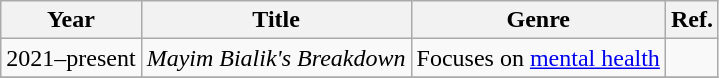<table class="wikitable unsortable">
<tr>
<th>Year</th>
<th>Title</th>
<th>Genre</th>
<th class="unsortable">Ref.</th>
</tr>
<tr>
<td>2021–present</td>
<td><em>Mayim Bialik's Breakdown</em></td>
<td>Focuses on <a href='#'>mental health</a></td>
<td></td>
</tr>
<tr>
</tr>
</table>
